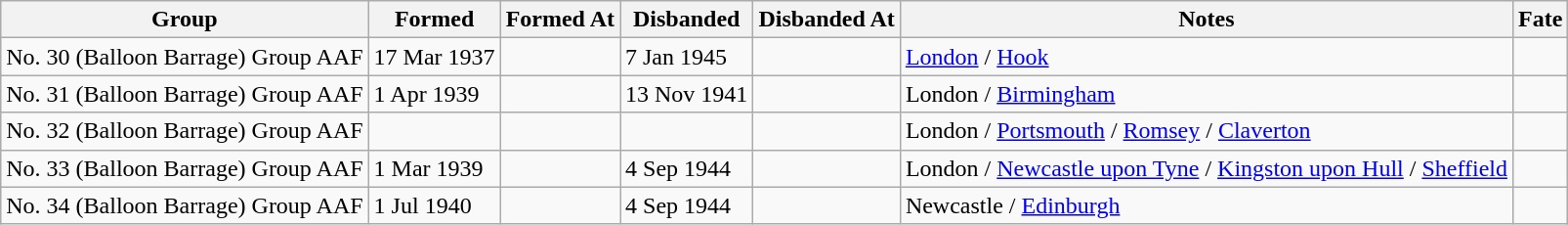<table class="wikitable sortable">
<tr>
<th>Group</th>
<th>Formed</th>
<th>Formed At</th>
<th>Disbanded</th>
<th>Disbanded At</th>
<th>Notes</th>
<th>Fate</th>
</tr>
<tr>
<td>No. 30 (Balloon Barrage) Group AAF</td>
<td>17 Mar 1937</td>
<td></td>
<td>7 Jan 1945</td>
<td></td>
<td><a href='#'>London</a> / <a href='#'>Hook</a></td>
<td></td>
</tr>
<tr>
<td>No. 31 (Balloon Barrage) Group AAF</td>
<td>1 Apr 1939</td>
<td></td>
<td>13 Nov 1941</td>
<td></td>
<td>London / <a href='#'>Birmingham</a></td>
<td></td>
</tr>
<tr>
<td>No. 32 (Balloon Barrage) Group AAF</td>
<td></td>
<td></td>
<td></td>
<td></td>
<td>London / <a href='#'>Portsmouth</a> / <a href='#'>Romsey</a> / <a href='#'>Claverton</a></td>
<td></td>
</tr>
<tr>
<td>No. 33 (Balloon Barrage) Group AAF</td>
<td>1 Mar 1939</td>
<td></td>
<td>4 Sep 1944</td>
<td></td>
<td>London / <a href='#'>Newcastle upon Tyne</a> / <a href='#'>Kingston upon Hull</a> / <a href='#'>Sheffield</a></td>
<td></td>
</tr>
<tr>
<td>No. 34 (Balloon Barrage) Group AAF</td>
<td>1 Jul 1940</td>
<td></td>
<td>4 Sep 1944</td>
<td></td>
<td>Newcastle / <a href='#'>Edinburgh</a></td>
<td></td>
</tr>
</table>
